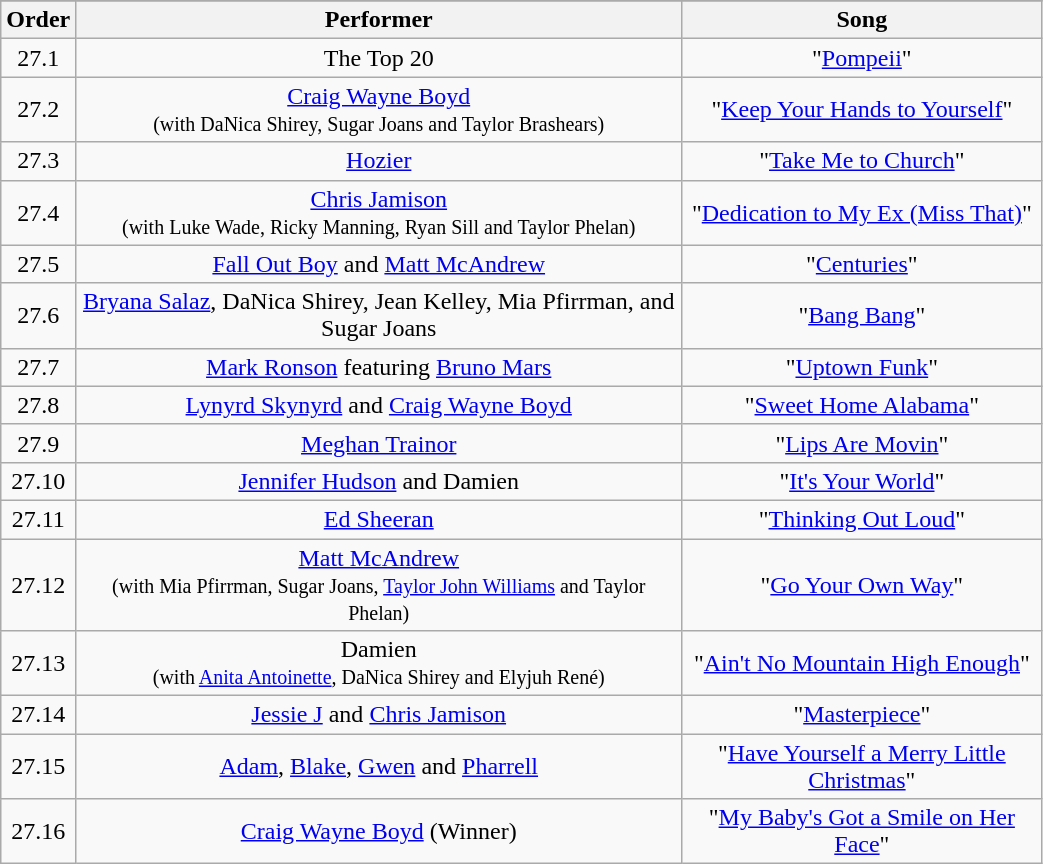<table class="wikitable" style="text-align:center; width:55%;">
<tr>
</tr>
<tr>
<th>Order</th>
<th>Performer</th>
<th>Song</th>
</tr>
<tr>
<td>27.1</td>
<td>The Top 20</td>
<td>"<a href='#'>Pompeii</a>"</td>
</tr>
<tr>
<td>27.2</td>
<td><a href='#'>Craig Wayne Boyd</a> <br><small>(with DaNica Shirey, Sugar Joans and Taylor Brashears)</small></td>
<td>"<a href='#'>Keep Your Hands to Yourself</a>"</td>
</tr>
<tr>
<td>27.3</td>
<td><a href='#'>Hozier</a></td>
<td>"<a href='#'>Take Me to Church</a>"</td>
</tr>
<tr>
<td>27.4</td>
<td><a href='#'>Chris Jamison</a> <br><small>(with Luke Wade, Ricky Manning, Ryan Sill and Taylor Phelan)</small></td>
<td>"<a href='#'>Dedication to My Ex (Miss That)</a>"</td>
</tr>
<tr>
<td>27.5</td>
<td><a href='#'>Fall Out Boy</a> and <a href='#'>Matt McAndrew</a></td>
<td>"<a href='#'>Centuries</a>"</td>
</tr>
<tr>
<td>27.6</td>
<td><a href='#'>Bryana Salaz</a>, DaNica Shirey, Jean Kelley, Mia Pfirrman, and Sugar Joans</td>
<td>"<a href='#'>Bang Bang</a>"</td>
</tr>
<tr>
<td>27.7</td>
<td><a href='#'>Mark Ronson</a> featuring <a href='#'>Bruno Mars</a></td>
<td>"<a href='#'>Uptown Funk</a>"</td>
</tr>
<tr>
<td>27.8</td>
<td><a href='#'>Lynyrd Skynyrd</a> and <a href='#'>Craig Wayne Boyd</a></td>
<td>"<a href='#'>Sweet Home Alabama</a>"</td>
</tr>
<tr>
<td>27.9</td>
<td><a href='#'>Meghan Trainor</a></td>
<td>"<a href='#'>Lips Are Movin</a>"</td>
</tr>
<tr>
<td>27.10</td>
<td><a href='#'>Jennifer Hudson</a> and Damien</td>
<td>"<a href='#'>It's Your World</a>"</td>
</tr>
<tr>
<td>27.11</td>
<td><a href='#'>Ed Sheeran</a></td>
<td>"<a href='#'>Thinking Out Loud</a>"</td>
</tr>
<tr>
<td>27.12</td>
<td><a href='#'>Matt McAndrew</a>  <br><small>(with Mia Pfirrman, Sugar Joans, <a href='#'>Taylor John Williams</a> and Taylor Phelan)</small></td>
<td>"<a href='#'>Go Your Own Way</a>"</td>
</tr>
<tr>
<td>27.13</td>
<td>Damien <br><small>(with <a href='#'>Anita Antoinette</a>, DaNica Shirey and Elyjuh René) </small></td>
<td>"<a href='#'>Ain't No Mountain High Enough</a>"</td>
</tr>
<tr>
<td>27.14</td>
<td><a href='#'>Jessie J</a> and <a href='#'>Chris Jamison</a></td>
<td>"<a href='#'>Masterpiece</a>"</td>
</tr>
<tr>
<td>27.15</td>
<td><a href='#'>Adam</a>, <a href='#'>Blake</a>, <a href='#'>Gwen</a> and <a href='#'>Pharrell</a></td>
<td>"<a href='#'>Have Yourself a Merry Little Christmas</a>"</td>
</tr>
<tr>
<td>27.16</td>
<td><a href='#'>Craig Wayne Boyd</a> (Winner)</td>
<td>"<a href='#'>My Baby's Got a Smile on Her Face</a>"</td>
</tr>
</table>
